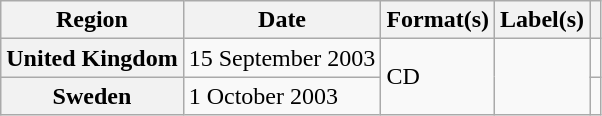<table class="wikitable plainrowheaders">
<tr>
<th scope="col">Region</th>
<th scope="col">Date</th>
<th scope="col">Format(s)</th>
<th scope="col">Label(s)</th>
<th scope="col"></th>
</tr>
<tr>
<th scope="row">United Kingdom</th>
<td>15 September 2003</td>
<td rowspan="2">CD</td>
<td rowspan="2"></td>
<td></td>
</tr>
<tr>
<th scope="row">Sweden</th>
<td>1 October 2003</td>
<td></td>
</tr>
</table>
